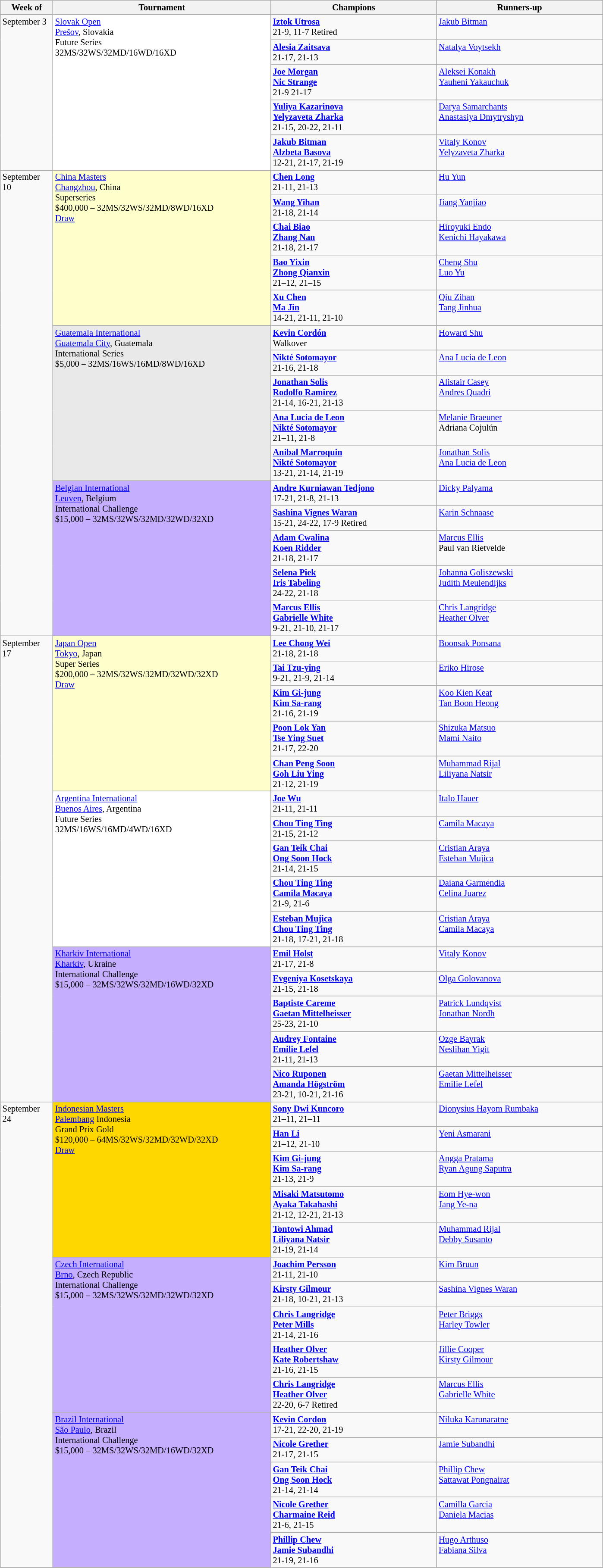<table class=wikitable style=font-size:85%>
<tr>
<th width=75>Week of</th>
<th width=330>Tournament</th>
<th width=250>Champions</th>
<th width=250>Runners-up</th>
</tr>
<tr valign=top>
<td rowspan=5>September 3</td>
<td style="background:#ffffff;" rowspan="5"><a href='#'>Slovak Open</a><br><a href='#'>Prešov</a>, Slovakia<br>Future Series<br>32MS/32WS/32MD/16WD/16XD</td>
<td> <strong><a href='#'>Iztok Utrosa</a></strong><br>21-9, 11-7 Retired</td>
<td> <a href='#'>Jakub Bitman</a></td>
</tr>
<tr valign=top>
<td> <strong><a href='#'>Alesia Zaitsava</a></strong><br>21-17, 21-13</td>
<td> <a href='#'>Natalya Voytsekh</a></td>
</tr>
<tr valign=top>
<td> <strong><a href='#'>Joe Morgan</a><br> <a href='#'>Nic Strange</a></strong><br>21-9 21-17</td>
<td> <a href='#'>Aleksei Konakh</a><br> <a href='#'>Yauheni Yakauchuk</a></td>
</tr>
<tr valign=top>
<td> <strong><a href='#'>Yuliya Kazarinova</a><br> <a href='#'>Yelyzaveta Zharka</a></strong><br>21-15, 20-22, 21-11</td>
<td> <a href='#'>Darya Samarchants</a><br> <a href='#'>Anastasiya Dmytryshyn</a></td>
</tr>
<tr valign=top>
<td> <strong><a href='#'>Jakub Bitman</a><br> <a href='#'>Alzbeta Basova</a></strong><br>12-21, 21-17, 21-19</td>
<td> <a href='#'>Vitaly Konov</a><br> <a href='#'>Yelyzaveta Zharka</a></td>
</tr>
<tr valign=top>
<td rowspan=15>September 10</td>
<td style="background:#ffffcc;" rowspan="5"><a href='#'>China Masters</a><br><a href='#'>Changzhou</a>, China<br>Superseries<br>$400,000 – 32MS/32WS/32MD/8WD/16XD<br><a href='#'>Draw</a></td>
<td> <strong><a href='#'>Chen Long</a></strong><br>21-11, 21-13</td>
<td> <a href='#'>Hu Yun</a></td>
</tr>
<tr valign=top>
<td> <strong><a href='#'>Wang Yihan</a></strong><br>21-18, 21-14</td>
<td> <a href='#'>Jiang Yanjiao</a></td>
</tr>
<tr valign=top>
<td> <strong><a href='#'>Chai Biao</a><br> <a href='#'>Zhang Nan</a></strong><br>21-18, 21-17</td>
<td> <a href='#'>Hiroyuki Endo</a><br> <a href='#'>Kenichi Hayakawa</a></td>
</tr>
<tr valign=top>
<td> <strong><a href='#'>Bao Yixin</a><br> <a href='#'>Zhong Qianxin</a></strong><br>21–12, 21–15</td>
<td> <a href='#'>Cheng Shu</a><br> <a href='#'>Luo Yu</a></td>
</tr>
<tr valign=top>
<td> <strong><a href='#'>Xu Chen</a><br> <a href='#'>Ma Jin</a></strong><br>14-21, 21-11, 21-10</td>
<td> <a href='#'>Qiu Zihan</a><br> <a href='#'>Tang Jinhua</a></td>
</tr>
<tr valign=top>
<td style="background:#E9E9E9;" rowspan="5"><a href='#'>Guatemala International</a><br><a href='#'>Guatemala City</a>, Guatemala<br>International Series<br>$5,000 – 32MS/16WS/16MD/8WD/16XD</td>
<td> <strong><a href='#'>Kevin Cordón</a></strong><br>Walkover</td>
<td> <a href='#'>Howard Shu</a></td>
</tr>
<tr valign=top>
<td> <strong><a href='#'>Nikté Sotomayor</a></strong><br>21-16, 21-18</td>
<td> <a href='#'>Ana Lucia de Leon</a></td>
</tr>
<tr valign=top>
<td> <strong><a href='#'>Jonathan Solis</a><br> <a href='#'>Rodolfo Ramirez</a></strong><br>21-14, 16-21, 21-13</td>
<td> <a href='#'>Alistair Casey</a><br> <a href='#'>Andres Quadri</a></td>
</tr>
<tr valign=top>
<td> <strong><a href='#'>Ana Lucia de Leon</a><br> <a href='#'>Nikté Sotomayor</a></strong><br>21–11, 21-8</td>
<td> <a href='#'>Melanie Braeuner</a><br> Adriana Cojulún</td>
</tr>
<tr valign=top>
<td> <strong><a href='#'>Anibal Marroquin</a><br> <a href='#'>Nikté Sotomayor</a></strong><br>13-21, 21-14, 21-19</td>
<td> <a href='#'>Jonathan Solis</a><br> <a href='#'>Ana Lucia de Leon</a></td>
</tr>
<tr valign=top>
<td style="background:#C6AEFF;" rowspan="5"><a href='#'>Belgian International</a><br><a href='#'>Leuven</a>, Belgium<br>International Challenge<br>$15,000 – 32MS/32WS/32MD/32WD/32XD</td>
<td> <strong><a href='#'>Andre Kurniawan Tedjono</a></strong><br>17-21, 21-8, 21-13</td>
<td> <a href='#'>Dicky Palyama</a></td>
</tr>
<tr valign=top>
<td> <strong><a href='#'>Sashina Vignes Waran</a></strong><br>15-21, 24-22, 17-9 Retired</td>
<td> <a href='#'>Karin Schnaase</a></td>
</tr>
<tr valign=top>
<td> <strong><a href='#'>Adam Cwalina</a><br> <a href='#'>Koen Ridder</a></strong><br>21-18, 21-17</td>
<td> <a href='#'>Marcus Ellis</a><br> Paul van Rietvelde</td>
</tr>
<tr valign=top>
<td> <strong><a href='#'>Selena Piek</a><br> <a href='#'>Iris Tabeling</a></strong><br>24-22, 21-18</td>
<td> <a href='#'>Johanna Goliszewski</a><br> <a href='#'>Judith Meulendijks</a></td>
</tr>
<tr valign=top>
<td> <strong><a href='#'>Marcus Ellis</a><br> <a href='#'>Gabrielle White</a></strong><br>9-21, 21-10, 21-17</td>
<td> <a href='#'>Chris Langridge</a><br> <a href='#'>Heather Olver</a></td>
</tr>
<tr valign=top>
<td rowspan=15>September 17</td>
<td style="background:#ffffcc;" rowspan="5"><a href='#'>Japan Open</a><br><a href='#'>Tokyo</a>, Japan<br>Super Series<br>$200,000 – 32MS/32WS/32MD/32WD/32XD<br><a href='#'>Draw</a></td>
<td> <strong><a href='#'>Lee Chong Wei</a></strong> <br>21-18, 21-18</td>
<td> <a href='#'>Boonsak Ponsana</a></td>
</tr>
<tr valign=top>
<td> <strong><a href='#'>Tai Tzu-ying</a></strong><br>9-21, 21-9, 21-14</td>
<td> <a href='#'>Eriko Hirose</a></td>
</tr>
<tr valign=top>
<td> <strong><a href='#'>Kim Gi-jung</a><br> <a href='#'>Kim Sa-rang</a></strong><br>21-16, 21-19</td>
<td> <a href='#'>Koo Kien Keat</a><br> <a href='#'>Tan Boon Heong</a></td>
</tr>
<tr valign=top>
<td> <strong><a href='#'>Poon Lok Yan</a><br> <a href='#'>Tse Ying Suet</a></strong><br>21-17, 22-20</td>
<td> <a href='#'>Shizuka Matsuo</a><br> <a href='#'>Mami Naito</a></td>
</tr>
<tr valign=top>
<td> <strong><a href='#'>Chan Peng Soon</a><br> <a href='#'>Goh Liu Ying</a></strong><br>21-12, 21-19</td>
<td> <a href='#'>Muhammad Rijal</a><br> <a href='#'>Liliyana Natsir</a></td>
</tr>
<tr valign=top>
<td style="background:#ffffff;" rowspan="5"><a href='#'>Argentina International</a><br><a href='#'>Buenos Aires</a>, Argentina<br>Future Series<br>32MS/16WS/16MD/4WD/16XD</td>
<td> <strong><a href='#'>Joe Wu</a></strong><br>21-11, 21-11</td>
<td> <a href='#'>Italo Hauer</a></td>
</tr>
<tr valign=top>
<td> <strong><a href='#'>Chou Ting Ting</a></strong><br>21-15, 21-12</td>
<td> <a href='#'>Camila Macaya</a></td>
</tr>
<tr valign=top>
<td> <strong><a href='#'>Gan Teik Chai</a><br> <a href='#'>Ong Soon Hock</a></strong><br>21-14, 21-15</td>
<td> <a href='#'>Cristian Araya</a><br> <a href='#'>Esteban Mujica</a></td>
</tr>
<tr valign=top>
<td> <strong><a href='#'>Chou Ting Ting</a><br> <a href='#'>Camila Macaya</a></strong><br>21-9, 21-6</td>
<td> <a href='#'>Daiana Garmendia</a><br> <a href='#'>Celina Juarez</a></td>
</tr>
<tr valign=top>
<td> <strong><a href='#'>Esteban Mujica</a><br> <a href='#'>Chou Ting Ting</a></strong><br>21-18, 17-21, 21-18</td>
<td> <a href='#'>Cristian Araya</a><br> <a href='#'>Camila Macaya</a></td>
</tr>
<tr valign=top>
<td style="background:#C6AEFF;" rowspan="5"><a href='#'>Kharkiv International</a><br><a href='#'>Kharkiv</a>, Ukraine<br>International Challenge<br>$15,000 – 32MS/32WS/32MD/16WD/32XD</td>
<td> <strong><a href='#'>Emil Holst</a></strong><br>21-17, 21-8</td>
<td> <a href='#'>Vitaly Konov</a></td>
</tr>
<tr valign=top>
<td> <strong><a href='#'>Evgeniya Kosetskaya</a></strong><br>21-15, 21-18</td>
<td> <a href='#'>Olga Golovanova</a></td>
</tr>
<tr valign=top>
<td> <strong><a href='#'>Baptiste Careme</a><br> <a href='#'>Gaetan Mittelheisser</a></strong><br>25-23, 21-10</td>
<td> <a href='#'>Patrick Lundqvist</a><br> <a href='#'>Jonathan Nordh</a></td>
</tr>
<tr valign=top>
<td> <strong><a href='#'>Audrey Fontaine</a><br> <a href='#'>Emilie Lefel</a></strong><br>21-11, 21-13</td>
<td> <a href='#'>Ozge Bayrak</a><br> <a href='#'>Neslihan Yigit</a></td>
</tr>
<tr valign=top>
<td> <strong><a href='#'>Nico Ruponen</a><br> <a href='#'>Amanda Högström</a></strong><br>23-21, 10-21, 21-16</td>
<td> <a href='#'>Gaetan Mittelheisser</a><br> <a href='#'>Emilie Lefel</a></td>
</tr>
<tr valign=top>
<td rowspan=15>September 24</td>
<td style="background:#FFD700;" rowspan="5"><a href='#'>Indonesian Masters</a><br><a href='#'>Palembang</a> Indonesia<br>Grand Prix Gold<br>$120,000 – 64MS/32WS/32MD/32WD/32XD<br><a href='#'>Draw</a></td>
<td> <strong><a href='#'>Sony Dwi Kuncoro</a></strong><br>21–11, 21–11</td>
<td> <a href='#'>Dionysius Hayom Rumbaka</a></td>
</tr>
<tr valign=top>
<td> <strong><a href='#'>Han Li</a></strong><br>21–12, 21-10</td>
<td> <a href='#'>Yeni Asmarani</a></td>
</tr>
<tr valign=top>
<td> <strong><a href='#'>Kim Gi-jung</a><br> <a href='#'>Kim Sa-rang</a></strong><br>21-13, 21-9</td>
<td> <a href='#'>Angga Pratama</a><br> <a href='#'>Ryan Agung Saputra</a></td>
</tr>
<tr valign=top>
<td> <strong><a href='#'>Misaki Matsutomo</a><br> <a href='#'>Ayaka Takahashi</a></strong><br>21-12, 12-21, 21-13</td>
<td> <a href='#'>Eom Hye-won</a><br> <a href='#'>Jang Ye-na</a></td>
</tr>
<tr valign=top>
<td> <strong><a href='#'>Tontowi Ahmad</a><br> <a href='#'>Liliyana Natsir</a></strong><br>21-19, 21-14</td>
<td> <a href='#'>Muhammad Rijal</a><br> <a href='#'>Debby Susanto</a></td>
</tr>
<tr valign=top>
<td style="background:#C6AEFF;" rowspan="5"><a href='#'>Czech International</a><br><a href='#'>Brno</a>, Czech Republic<br>International Challenge<br>$15,000 – 32MS/32WS/32MD/32WD/32XD</td>
<td> <strong><a href='#'>Joachim Persson</a></strong><br>21-11, 21-10</td>
<td> <a href='#'>Kim Bruun</a></td>
</tr>
<tr valign=top>
<td> <strong><a href='#'>Kirsty Gilmour</a></strong><br>21-18, 10-21, 21-13</td>
<td> <a href='#'>Sashina Vignes Waran</a></td>
</tr>
<tr valign=top>
<td> <strong><a href='#'>Chris Langridge</a><br> <a href='#'>Peter Mills</a></strong><br>21-14, 21-16</td>
<td> <a href='#'>Peter Briggs</a><br> <a href='#'>Harley Towler</a></td>
</tr>
<tr valign=top>
<td> <strong><a href='#'>Heather Olver</a><br> <a href='#'>Kate Robertshaw</a></strong><br>21-16, 21-15</td>
<td> <a href='#'>Jillie Cooper</a><br> <a href='#'>Kirsty Gilmour</a></td>
</tr>
<tr valign=top>
<td> <strong><a href='#'>Chris Langridge</a><br> <a href='#'>Heather Olver</a></strong><br>22-20, 6-7 Retired</td>
<td> <a href='#'>Marcus Ellis</a><br> <a href='#'>Gabrielle White</a></td>
</tr>
<tr valign=top>
<td style="background:#C6AEFF;" rowspan="5"><a href='#'>Brazil International</a><br><a href='#'>São Paulo</a>, Brazil<br>International Challenge<br>$15,000 – 32MS/32WS/32MD/16WD/32XD</td>
<td> <strong><a href='#'>Kevin Cordon</a></strong><br>17-21, 22-20, 21-19</td>
<td> <a href='#'>Niluka Karunaratne</a></td>
</tr>
<tr valign=top>
<td> <strong><a href='#'>Nicole Grether</a></strong><br>21-17, 21-15</td>
<td> <a href='#'>Jamie Subandhi</a></td>
</tr>
<tr valign=top>
<td> <strong><a href='#'>Gan Teik Chai</a><br> <a href='#'>Ong Soon Hock</a></strong><br>21-14, 21-14</td>
<td> <a href='#'>Phillip Chew</a><br> <a href='#'>Sattawat Pongnairat</a></td>
</tr>
<tr valign=top>
<td> <strong><a href='#'>Nicole Grether</a><br> <a href='#'>Charmaine Reid</a></strong><br>21-6, 21-15</td>
<td> <a href='#'>Camilla Garcia</a><br> <a href='#'>Daniela Macias</a></td>
</tr>
<tr valign=top>
<td> <strong><a href='#'>Phillip Chew</a><br> <a href='#'>Jamie Subandhi</a></strong><br>21-19, 21-16</td>
<td> <a href='#'>Hugo Arthuso</a><br> <a href='#'>Fabiana Silva</a></td>
</tr>
</table>
